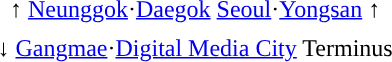<table>
<tr>
<td style="text-align:center;">↑ <a href='#'>Neunggok</a>·<a href='#'>Daegok</a>  <a href='#'>Seoul</a>·<a href='#'>Yongsan</a> ↑</td>
</tr>
<tr>
<td style="text-align:center;">          </td>
</tr>
<tr>
<td style="text-align:center;">↓ <a href='#'>Gangmae</a>·<a href='#'>Digital Media City</a>  Terminus</td>
</tr>
</table>
